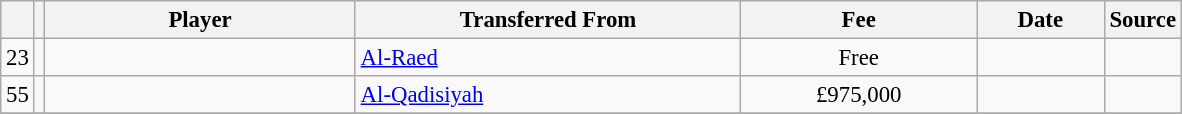<table class="wikitable plainrowheaders sortable" style="font-size:95%">
<tr>
<th></th>
<th></th>
<th scope="col" style="width:200px;"><strong>Player</strong></th>
<th scope="col" style="width:250px;"><strong>Transferred From</strong></th>
<th scope="col" style="width:150px;"><strong>Fee</strong></th>
<th scope="col" style="width:78px;"><strong>Date</strong></th>
<th><strong>Source</strong></th>
</tr>
<tr>
<td align=center>23</td>
<td align=center></td>
<td></td>
<td> <a href='#'>Al-Raed</a></td>
<td align=center>Free</td>
<td align=center></td>
<td align=center></td>
</tr>
<tr>
<td align=center>55</td>
<td align=center></td>
<td></td>
<td> <a href='#'>Al-Qadisiyah</a></td>
<td align=center>£975,000</td>
<td align=center></td>
<td align=center></td>
</tr>
<tr>
</tr>
</table>
